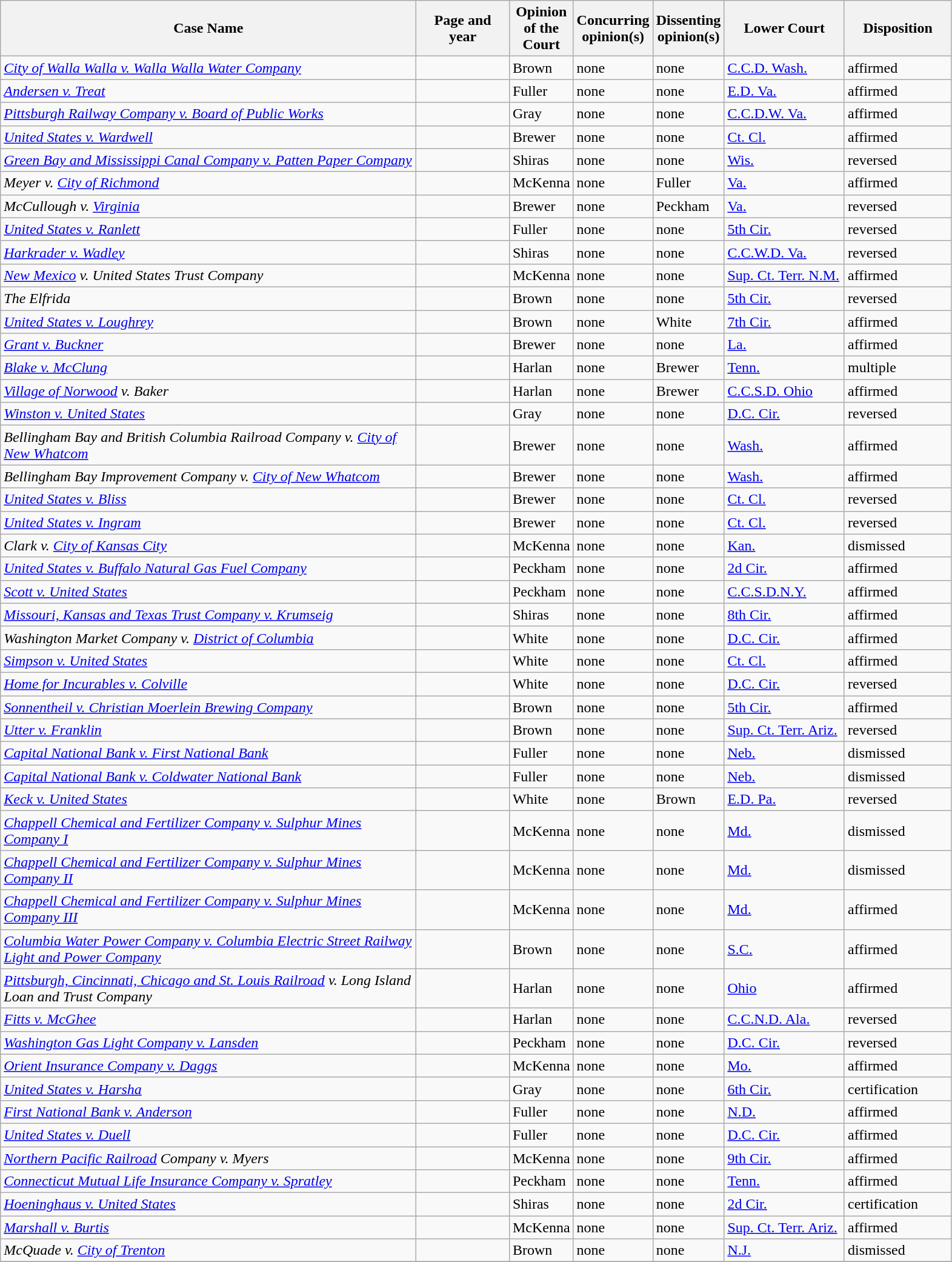<table class="wikitable sortable">
<tr>
<th scope="col" style="width: 450px;">Case Name</th>
<th scope="col" style="width: 95px;">Page and year</th>
<th scope="col" style="width: 10px;">Opinion of the Court</th>
<th scope="col" style="width: 10px;">Concurring opinion(s)</th>
<th scope="col" style="width: 10px;">Dissenting opinion(s)</th>
<th scope="col" style="width: 125px;">Lower Court</th>
<th scope="col" style="width: 110px;">Disposition</th>
</tr>
<tr>
<td><em><a href='#'>City of Walla Walla v. Walla Walla Water Company</a></em></td>
<td align="right"></td>
<td>Brown</td>
<td>none</td>
<td>none</td>
<td><a href='#'>C.C.D. Wash.</a></td>
<td>affirmed</td>
</tr>
<tr>
<td><em><a href='#'>Andersen v. Treat</a></em></td>
<td align="right"></td>
<td>Fuller</td>
<td>none</td>
<td>none</td>
<td><a href='#'>E.D. Va.</a></td>
<td>affirmed</td>
</tr>
<tr>
<td><em><a href='#'>Pittsburgh Railway Company v. Board of Public Works</a></em></td>
<td align="right"></td>
<td>Gray</td>
<td>none</td>
<td>none</td>
<td><a href='#'>C.C.D.W. Va.</a></td>
<td>affirmed</td>
</tr>
<tr>
<td><em><a href='#'>United States v. Wardwell</a></em></td>
<td align="right"></td>
<td>Brewer</td>
<td>none</td>
<td>none</td>
<td><a href='#'>Ct. Cl.</a></td>
<td>affirmed</td>
</tr>
<tr>
<td><em><a href='#'>Green Bay and Mississippi Canal Company v. Patten Paper Company</a></em></td>
<td align="right"></td>
<td>Shiras</td>
<td>none</td>
<td>none</td>
<td><a href='#'>Wis.</a></td>
<td>reversed</td>
</tr>
<tr>
<td><em>Meyer v. <a href='#'>City of Richmond</a></em></td>
<td align="right"></td>
<td>McKenna</td>
<td>none</td>
<td>Fuller</td>
<td><a href='#'>Va.</a></td>
<td>affirmed</td>
</tr>
<tr>
<td><em>McCullough v. <a href='#'>Virginia</a></em></td>
<td align="right"></td>
<td>Brewer</td>
<td>none</td>
<td>Peckham</td>
<td><a href='#'>Va.</a></td>
<td>reversed</td>
</tr>
<tr>
<td><em><a href='#'>United States v. Ranlett</a></em></td>
<td align="right"></td>
<td>Fuller</td>
<td>none</td>
<td>none</td>
<td><a href='#'>5th Cir.</a></td>
<td>reversed</td>
</tr>
<tr>
<td><em><a href='#'>Harkrader v. Wadley</a></em></td>
<td align="right"></td>
<td>Shiras</td>
<td>none</td>
<td>none</td>
<td><a href='#'>C.C.W.D. Va.</a></td>
<td>reversed</td>
</tr>
<tr>
<td><em><a href='#'>New Mexico</a> v. United States Trust Company</em></td>
<td align="right"></td>
<td>McKenna</td>
<td>none</td>
<td>none</td>
<td><a href='#'>Sup. Ct. Terr. N.M.</a></td>
<td>affirmed</td>
</tr>
<tr>
<td><em>The Elfrida</em></td>
<td align="right"></td>
<td>Brown</td>
<td>none</td>
<td>none</td>
<td><a href='#'>5th Cir.</a></td>
<td>reversed</td>
</tr>
<tr>
<td><em><a href='#'>United States v. Loughrey</a></em></td>
<td align="right"></td>
<td>Brown</td>
<td>none</td>
<td>White</td>
<td><a href='#'>7th Cir.</a></td>
<td>affirmed</td>
</tr>
<tr>
<td><em><a href='#'>Grant v. Buckner</a></em></td>
<td align="right"></td>
<td>Brewer</td>
<td>none</td>
<td>none</td>
<td><a href='#'>La.</a></td>
<td>affirmed</td>
</tr>
<tr>
<td><em><a href='#'>Blake v. McClung</a></em></td>
<td align="right"></td>
<td>Harlan</td>
<td>none</td>
<td>Brewer</td>
<td><a href='#'>Tenn.</a></td>
<td>multiple</td>
</tr>
<tr>
<td><em><a href='#'>Village of Norwood</a> v. Baker</em></td>
<td align="right"></td>
<td>Harlan</td>
<td>none</td>
<td>Brewer</td>
<td><a href='#'>C.C.S.D. Ohio</a></td>
<td>affirmed</td>
</tr>
<tr>
<td><em><a href='#'>Winston v. United States</a></em></td>
<td align="right"></td>
<td>Gray</td>
<td>none</td>
<td>none</td>
<td><a href='#'>D.C. Cir.</a></td>
<td>reversed</td>
</tr>
<tr>
<td><em>Bellingham Bay and British Columbia Railroad Company v. <a href='#'>City of New Whatcom</a></em></td>
<td align="right"></td>
<td>Brewer</td>
<td>none</td>
<td>none</td>
<td><a href='#'>Wash.</a></td>
<td>affirmed</td>
</tr>
<tr>
<td><em>Bellingham Bay Improvement Company v. <a href='#'>City of New Whatcom</a></em></td>
<td align="right"></td>
<td>Brewer</td>
<td>none</td>
<td>none</td>
<td><a href='#'>Wash.</a></td>
<td>affirmed</td>
</tr>
<tr>
<td><em><a href='#'>United States v. Bliss</a></em></td>
<td align="right"></td>
<td>Brewer</td>
<td>none</td>
<td>none</td>
<td><a href='#'>Ct. Cl.</a></td>
<td>reversed</td>
</tr>
<tr>
<td><em><a href='#'>United States v. Ingram</a></em></td>
<td align="right"></td>
<td>Brewer</td>
<td>none</td>
<td>none</td>
<td><a href='#'>Ct. Cl.</a></td>
<td>reversed</td>
</tr>
<tr>
<td><em>Clark v. <a href='#'>City of Kansas City</a></em></td>
<td align="right"></td>
<td>McKenna</td>
<td>none</td>
<td>none</td>
<td><a href='#'>Kan.</a></td>
<td>dismissed</td>
</tr>
<tr>
<td><em><a href='#'>United States v. Buffalo Natural Gas Fuel Company</a></em></td>
<td align="right"></td>
<td>Peckham</td>
<td>none</td>
<td>none</td>
<td><a href='#'>2d Cir.</a></td>
<td>affirmed</td>
</tr>
<tr>
<td><em><a href='#'>Scott v. United States</a></em></td>
<td align="right"></td>
<td>Peckham</td>
<td>none</td>
<td>none</td>
<td><a href='#'>C.C.S.D.N.Y.</a></td>
<td>affirmed</td>
</tr>
<tr>
<td><em><a href='#'>Missouri, Kansas and Texas Trust Company v. Krumseig</a></em></td>
<td align="right"></td>
<td>Shiras</td>
<td>none</td>
<td>none</td>
<td><a href='#'>8th Cir.</a></td>
<td>affirmed</td>
</tr>
<tr>
<td><em>Washington Market Company v. <a href='#'>District of Columbia</a></em></td>
<td align="right"></td>
<td>White</td>
<td>none</td>
<td>none</td>
<td><a href='#'>D.C. Cir.</a></td>
<td>affirmed</td>
</tr>
<tr>
<td><em><a href='#'>Simpson v. United States</a></em></td>
<td align="right"></td>
<td>White</td>
<td>none</td>
<td>none</td>
<td><a href='#'>Ct. Cl.</a></td>
<td>affirmed</td>
</tr>
<tr>
<td><em><a href='#'>Home for Incurables v. Colville</a></em></td>
<td align="right"></td>
<td>White</td>
<td>none</td>
<td>none</td>
<td><a href='#'>D.C. Cir.</a></td>
<td>reversed</td>
</tr>
<tr>
<td><em><a href='#'>Sonnentheil v. Christian Moerlein Brewing Company</a></em></td>
<td align="right"></td>
<td>Brown</td>
<td>none</td>
<td>none</td>
<td><a href='#'>5th Cir.</a></td>
<td>affirmed</td>
</tr>
<tr>
<td><em><a href='#'>Utter v. Franklin</a></em></td>
<td align="right"></td>
<td>Brown</td>
<td>none</td>
<td>none</td>
<td><a href='#'>Sup. Ct. Terr. Ariz.</a></td>
<td>reversed</td>
</tr>
<tr>
<td><em><a href='#'>Capital National Bank v. First National Bank</a></em></td>
<td align="right"></td>
<td>Fuller</td>
<td>none</td>
<td>none</td>
<td><a href='#'>Neb.</a></td>
<td>dismissed</td>
</tr>
<tr>
<td><em><a href='#'>Capital National Bank v. Coldwater National Bank</a></em></td>
<td align="right"></td>
<td>Fuller</td>
<td>none</td>
<td>none</td>
<td><a href='#'>Neb.</a></td>
<td>dismissed</td>
</tr>
<tr>
<td><em><a href='#'>Keck v. United States</a></em></td>
<td align="right"></td>
<td>White</td>
<td>none</td>
<td>Brown</td>
<td><a href='#'>E.D. Pa.</a></td>
<td>reversed</td>
</tr>
<tr>
<td><em><a href='#'>Chappell Chemical and Fertilizer Company v. Sulphur Mines Company I</a></em></td>
<td align="right"></td>
<td>McKenna</td>
<td>none</td>
<td>none</td>
<td><a href='#'>Md.</a></td>
<td>dismissed</td>
</tr>
<tr>
<td><em><a href='#'>Chappell Chemical and Fertilizer Company v. Sulphur Mines Company II</a></em></td>
<td align="right"></td>
<td>McKenna</td>
<td>none</td>
<td>none</td>
<td><a href='#'>Md.</a></td>
<td>dismissed</td>
</tr>
<tr>
<td><em><a href='#'>Chappell Chemical and Fertilizer Company v. Sulphur Mines Company III</a></em></td>
<td align="right"></td>
<td>McKenna</td>
<td>none</td>
<td>none</td>
<td><a href='#'>Md.</a></td>
<td>affirmed</td>
</tr>
<tr>
<td><em><a href='#'>Columbia Water Power Company v. Columbia Electric Street Railway Light and Power Company</a></em></td>
<td align="right"></td>
<td>Brown</td>
<td>none</td>
<td>none</td>
<td><a href='#'>S.C.</a></td>
<td>affirmed</td>
</tr>
<tr>
<td><em><a href='#'>Pittsburgh, Cincinnati, Chicago and St. Louis Railroad</a> v. Long Island Loan and Trust Company</em></td>
<td align="right"></td>
<td>Harlan</td>
<td>none</td>
<td>none</td>
<td><a href='#'>Ohio</a></td>
<td>affirmed</td>
</tr>
<tr>
<td><em><a href='#'>Fitts v. McGhee</a></em></td>
<td align="right"></td>
<td>Harlan</td>
<td>none</td>
<td>none</td>
<td><a href='#'>C.C.N.D. Ala.</a></td>
<td>reversed</td>
</tr>
<tr>
<td><em><a href='#'>Washington Gas Light Company v. Lansden</a></em></td>
<td align="right"></td>
<td>Peckham</td>
<td>none</td>
<td>none</td>
<td><a href='#'>D.C. Cir.</a></td>
<td>reversed</td>
</tr>
<tr>
<td><em><a href='#'>Orient Insurance Company v. Daggs</a></em></td>
<td align="right"></td>
<td>McKenna</td>
<td>none</td>
<td>none</td>
<td><a href='#'>Mo.</a></td>
<td>affirmed</td>
</tr>
<tr>
<td><em><a href='#'>United States v. Harsha</a></em></td>
<td align="right"></td>
<td>Gray</td>
<td>none</td>
<td>none</td>
<td><a href='#'>6th Cir.</a></td>
<td>certification</td>
</tr>
<tr>
<td><em><a href='#'>First National Bank v. Anderson</a></em></td>
<td align="right"></td>
<td>Fuller</td>
<td>none</td>
<td>none</td>
<td><a href='#'>N.D.</a></td>
<td>affirmed</td>
</tr>
<tr>
<td><em><a href='#'>United States v. Duell</a></em></td>
<td align="right"></td>
<td>Fuller</td>
<td>none</td>
<td>none</td>
<td><a href='#'>D.C. Cir.</a></td>
<td>affirmed</td>
</tr>
<tr>
<td><em><a href='#'>Northern Pacific Railroad</a> Company v. Myers</em></td>
<td align="right"></td>
<td>McKenna</td>
<td>none</td>
<td>none</td>
<td><a href='#'>9th Cir.</a></td>
<td>affirmed</td>
</tr>
<tr>
<td><em><a href='#'>Connecticut Mutual Life Insurance Company v. Spratley</a></em></td>
<td align="right"></td>
<td>Peckham</td>
<td>none</td>
<td>none</td>
<td><a href='#'>Tenn.</a></td>
<td>affirmed</td>
</tr>
<tr>
<td><em><a href='#'>Hoeninghaus v. United States</a></em></td>
<td align="right"></td>
<td>Shiras</td>
<td>none</td>
<td>none</td>
<td><a href='#'>2d Cir.</a></td>
<td>certification</td>
</tr>
<tr>
<td><em><a href='#'>Marshall v. Burtis</a></em></td>
<td align="right"></td>
<td>McKenna</td>
<td>none</td>
<td>none</td>
<td><a href='#'>Sup. Ct. Terr. Ariz.</a></td>
<td>affirmed</td>
</tr>
<tr>
<td><em>McQuade v. <a href='#'>City of Trenton</a></em></td>
<td align="right"></td>
<td>Brown</td>
<td>none</td>
<td>none</td>
<td><a href='#'>N.J.</a></td>
<td>dismissed</td>
</tr>
<tr>
</tr>
</table>
